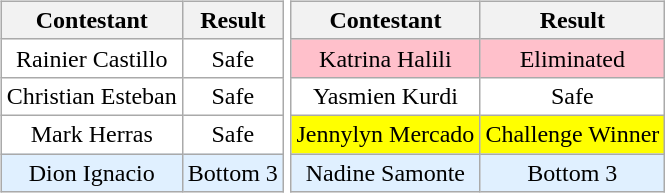<table>
<tr>
<td><br><table class="wikitable sortable nowrap" style="margin:auto; text-align:center">
<tr>
<th scope="col">Contestant</th>
<th scope="col">Result</th>
</tr>
<tr>
<td bgcolor=#FFFFFF>Rainier Castillo</td>
<td bgcolor=#FFFFFF>Safe</td>
</tr>
<tr>
<td bgcolor=#FFFFFF>Christian Esteban</td>
<td bgcolor=#FFFFFF>Safe</td>
</tr>
<tr>
<td bgcolor=#FFFFFF>Mark Herras</td>
<td bgcolor=#FFFFFF>Safe</td>
</tr>
<tr>
<td bgcolor=#e0f0ff>Dion Ignacio</td>
<td bgcolor=#e0f0ff>Bottom 3</td>
</tr>
</table>
</td>
<td><br><table class="wikitable sortable nowrap" style="margin:auto; text-align:center">
<tr>
<th scope="col">Contestant</th>
<th scope="col">Result</th>
</tr>
<tr>
<td bgcolor=pink>Katrina Halili</td>
<td bgcolor=pink>Eliminated</td>
</tr>
<tr>
<td bgcolor=#FFFFFF>Yasmien Kurdi</td>
<td bgcolor=#FFFFFF>Safe</td>
</tr>
<tr>
<td bgcolor=#FFFF00>Jennylyn Mercado</td>
<td bgcolor=#FFFF00>Challenge Winner</td>
</tr>
<tr>
<td bgcolor=#e0f0ff>Nadine Samonte</td>
<td bgcolor=#e0f0ff>Bottom 3</td>
</tr>
</table>
</td>
</tr>
</table>
